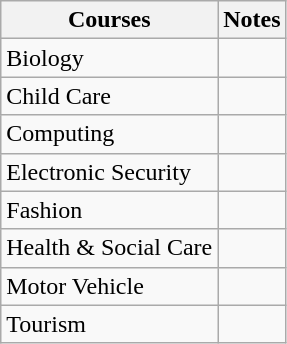<table class="wikitable sortable">
<tr>
<th>Courses</th>
<th>Notes</th>
</tr>
<tr>
<td>Biology</td>
<td></td>
</tr>
<tr>
<td>Child Care</td>
<td></td>
</tr>
<tr>
<td>Computing</td>
<td></td>
</tr>
<tr>
<td>Electronic Security</td>
<td></td>
</tr>
<tr>
<td>Fashion</td>
<td></td>
</tr>
<tr>
<td>Health & Social Care</td>
<td></td>
</tr>
<tr>
<td>Motor Vehicle</td>
<td></td>
</tr>
<tr>
<td>Tourism</td>
<td></td>
</tr>
</table>
